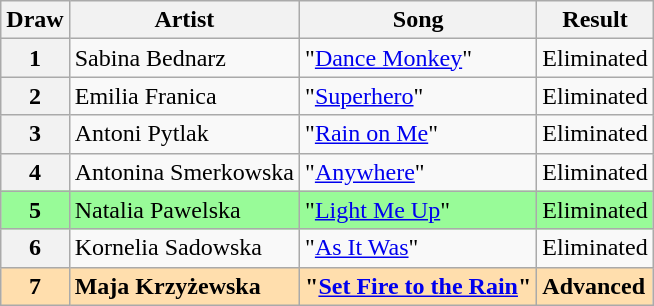<table class="sortable wikitable plainrowheaders" style="margin: 1em auto 1em auto;">
<tr>
<th scope="col">Draw</th>
<th scope="col">Artist</th>
<th scope="col">Song</th>
<th scope="col">Result</th>
</tr>
<tr>
<th scope="row" style="text-align:center;">1</th>
<td>Sabina Bednarz</td>
<td>"<a href='#'>Dance Monkey</a>"</td>
<td>Eliminated</td>
</tr>
<tr>
<th scope="row" style="text-align:center;">2</th>
<td>Emilia Franica</td>
<td>"<a href='#'>Superhero</a>"</td>
<td>Eliminated</td>
</tr>
<tr>
<th scope="row" style="text-align:center;">3</th>
<td>Antoni Pytlak</td>
<td>"<a href='#'>Rain on Me</a>"</td>
<td>Eliminated</td>
</tr>
<tr>
<th scope="row" style="text-align:center;">4</th>
<td>Antonina Smerkowska</td>
<td>"<a href='#'>Anywhere</a>"</td>
<td>Eliminated</td>
</tr>
<tr style="background:palegreen;">
<th scope="row" style="text-align:center; background:palegreen;">5</th>
<td>Natalia Pawelska</td>
<td>"<a href='#'>Light Me Up</a>"</td>
<td>Eliminated</td>
</tr>
<tr>
<th scope="row" style="text-align:center;">6</th>
<td>Kornelia Sadowska</td>
<td>"<a href='#'>As It Was</a>"</td>
<td>Eliminated</td>
</tr>
<tr style="font-weight:bold; background:navajowhite;">
<th scope="row" style="text-align:center; font-weight:bold; background:navajowhite;">7</th>
<td>Maja Krzyżewska</td>
<td>"<a href='#'>Set Fire to the Rain</a>"</td>
<td>Advanced</td>
</tr>
</table>
